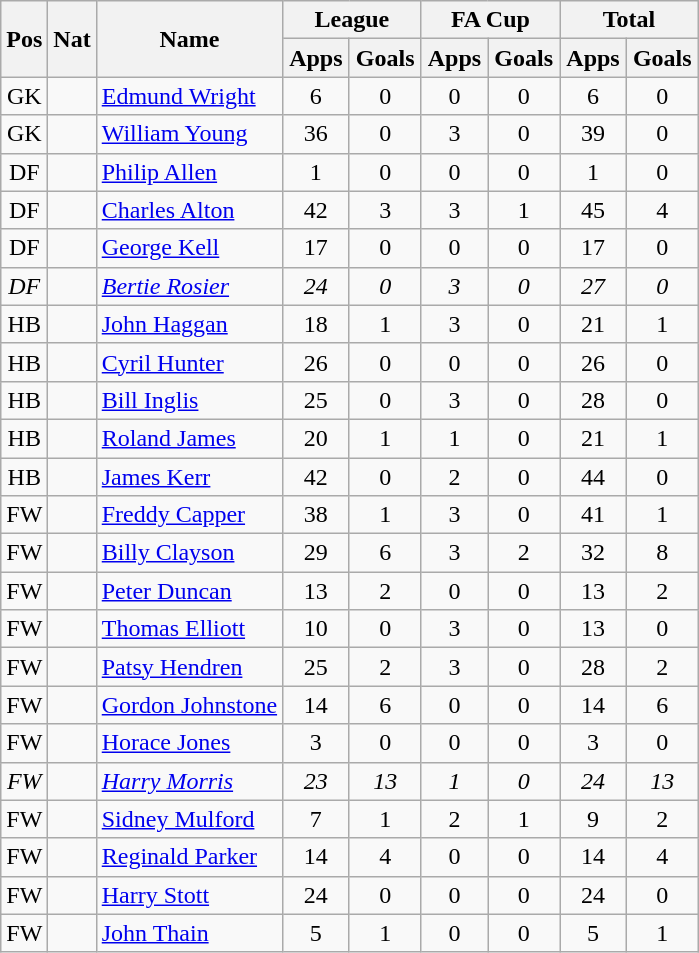<table class="wikitable" style="text-align:center">
<tr>
<th rowspan="2">Pos</th>
<th rowspan="2">Nat</th>
<th rowspan="2">Name</th>
<th colspan="2" style="width:85px;">League</th>
<th colspan="2" style="width:85px;">FA Cup</th>
<th colspan="2" style="width:85px;">Total</th>
</tr>
<tr>
<th>Apps</th>
<th>Goals</th>
<th>Apps</th>
<th>Goals</th>
<th>Apps</th>
<th>Goals</th>
</tr>
<tr>
<td>GK</td>
<td></td>
<td style="text-align:left;"><a href='#'>Edmund Wright</a></td>
<td>6</td>
<td>0</td>
<td>0</td>
<td>0</td>
<td>6</td>
<td>0</td>
</tr>
<tr>
<td>GK</td>
<td></td>
<td style="text-align:left;"><a href='#'>William Young</a></td>
<td>36</td>
<td>0</td>
<td>3</td>
<td>0</td>
<td>39</td>
<td>0</td>
</tr>
<tr>
<td>DF</td>
<td></td>
<td style="text-align:left;"><a href='#'>Philip Allen</a></td>
<td>1</td>
<td>0</td>
<td>0</td>
<td>0</td>
<td>1</td>
<td>0</td>
</tr>
<tr>
<td>DF</td>
<td></td>
<td style="text-align:left;"><a href='#'>Charles Alton</a></td>
<td>42</td>
<td>3</td>
<td>3</td>
<td>1</td>
<td>45</td>
<td>4</td>
</tr>
<tr>
<td>DF</td>
<td></td>
<td style="text-align:left;"><a href='#'>George Kell</a></td>
<td>17</td>
<td>0</td>
<td>0</td>
<td>0</td>
<td>17</td>
<td>0</td>
</tr>
<tr>
<td><em>DF</em></td>
<td><em></em></td>
<td style="text-align:left;"><em><a href='#'>Bertie Rosier</a></em></td>
<td><em>24</em></td>
<td><em>0</em></td>
<td><em>3</em></td>
<td><em>0</em></td>
<td><em>27</em></td>
<td><em>0</em></td>
</tr>
<tr>
<td>HB</td>
<td></td>
<td style="text-align:left;"><a href='#'>John Haggan</a></td>
<td>18</td>
<td>1</td>
<td>3</td>
<td>0</td>
<td>21</td>
<td>1</td>
</tr>
<tr>
<td>HB</td>
<td></td>
<td style="text-align:left;"><a href='#'>Cyril Hunter</a></td>
<td>26</td>
<td>0</td>
<td>0</td>
<td>0</td>
<td>26</td>
<td>0</td>
</tr>
<tr>
<td>HB</td>
<td></td>
<td style="text-align:left;"><a href='#'>Bill Inglis</a></td>
<td>25</td>
<td>0</td>
<td>3</td>
<td>0</td>
<td>28</td>
<td>0</td>
</tr>
<tr>
<td>HB</td>
<td></td>
<td style="text-align:left;"><a href='#'>Roland James</a></td>
<td>20</td>
<td>1</td>
<td>1</td>
<td>0</td>
<td>21</td>
<td>1</td>
</tr>
<tr>
<td>HB</td>
<td></td>
<td style="text-align:left;"><a href='#'>James Kerr</a></td>
<td>42</td>
<td>0</td>
<td>2</td>
<td>0</td>
<td>44</td>
<td>0</td>
</tr>
<tr>
<td>FW</td>
<td><em></em></td>
<td style="text-align:left;"><a href='#'>Freddy Capper</a></td>
<td>38</td>
<td>1</td>
<td>3</td>
<td>0</td>
<td>41</td>
<td>1</td>
</tr>
<tr>
<td>FW</td>
<td><em></em></td>
<td style="text-align:left;"><a href='#'>Billy Clayson</a></td>
<td>29</td>
<td>6</td>
<td>3</td>
<td>2</td>
<td>32</td>
<td>8</td>
</tr>
<tr>
<td>FW</td>
<td></td>
<td style="text-align:left;"><a href='#'>Peter Duncan</a></td>
<td>13</td>
<td>2</td>
<td>0</td>
<td>0</td>
<td>13</td>
<td>2</td>
</tr>
<tr>
<td>FW</td>
<td></td>
<td style="text-align:left;"><a href='#'>Thomas Elliott</a></td>
<td>10</td>
<td>0</td>
<td>3</td>
<td>0</td>
<td>13</td>
<td>0</td>
</tr>
<tr>
<td>FW</td>
<td></td>
<td style="text-align:left;"><a href='#'>Patsy Hendren</a></td>
<td>25</td>
<td>2</td>
<td>3</td>
<td>0</td>
<td>28</td>
<td>2</td>
</tr>
<tr>
<td>FW</td>
<td></td>
<td style="text-align:left;"><a href='#'>Gordon Johnstone</a></td>
<td>14</td>
<td>6</td>
<td>0</td>
<td>0</td>
<td>14</td>
<td>6</td>
</tr>
<tr>
<td>FW</td>
<td><em></em></td>
<td style="text-align:left;"><a href='#'>Horace Jones</a></td>
<td>3</td>
<td>0</td>
<td>0</td>
<td>0</td>
<td>3</td>
<td>0</td>
</tr>
<tr>
<td><em>FW</em></td>
<td><em></em></td>
<td style="text-align:left;"><a href='#'><em>Harry Morris</em></a></td>
<td><em>23</em></td>
<td><em>13</em></td>
<td><em>1</em></td>
<td><em>0</em></td>
<td><em>24</em></td>
<td><em>13</em></td>
</tr>
<tr>
<td>FW</td>
<td></td>
<td style="text-align:left;"><a href='#'>Sidney Mulford</a></td>
<td>7</td>
<td>1</td>
<td>2</td>
<td>1</td>
<td>9</td>
<td>2</td>
</tr>
<tr>
<td>FW</td>
<td></td>
<td style="text-align:left;"><a href='#'>Reginald Parker</a></td>
<td>14</td>
<td>4</td>
<td>0</td>
<td>0</td>
<td>14</td>
<td>4</td>
</tr>
<tr>
<td>FW</td>
<td></td>
<td style="text-align:left;"><a href='#'>Harry Stott</a></td>
<td>24</td>
<td>0</td>
<td>0</td>
<td>0</td>
<td>24</td>
<td>0</td>
</tr>
<tr>
<td>FW</td>
<td></td>
<td style="text-align:left;"><a href='#'>John Thain</a></td>
<td>5</td>
<td>1</td>
<td>0</td>
<td>0</td>
<td>5</td>
<td>1</td>
</tr>
</table>
